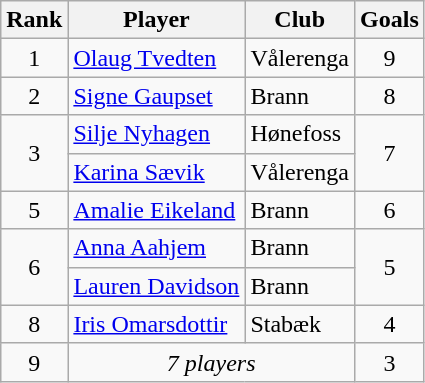<table class="wikitable sortable" style="text-align:center">
<tr>
<th>Rank</th>
<th>Player</th>
<th>Club</th>
<th>Goals</th>
</tr>
<tr>
<td>1</td>
<td align=left> <a href='#'>Olaug Tvedten</a></td>
<td align=left>Vålerenga</td>
<td>9</td>
</tr>
<tr>
<td>2</td>
<td align=left> <a href='#'>Signe Gaupset</a></td>
<td align=left>Brann</td>
<td>8</td>
</tr>
<tr>
<td rowspan=2>3</td>
<td align=left> <a href='#'>Silje Nyhagen</a></td>
<td align=left>Hønefoss</td>
<td rowspan=2>7</td>
</tr>
<tr>
<td align=left> <a href='#'>Karina Sævik</a></td>
<td align=left>Vålerenga</td>
</tr>
<tr>
<td>5</td>
<td align=left> <a href='#'>Amalie Eikeland</a></td>
<td align=left>Brann</td>
<td>6</td>
</tr>
<tr>
<td rowspan=2>6</td>
<td align=left> <a href='#'>Anna Aahjem</a></td>
<td align=left>Brann</td>
<td rowspan=2>5</td>
</tr>
<tr>
<td align=left> <a href='#'>Lauren Davidson</a></td>
<td align=left>Brann</td>
</tr>
<tr>
<td>8</td>
<td align=left> <a href='#'>Iris Omarsdottir</a></td>
<td align=left>Stabæk</td>
<td>4</td>
</tr>
<tr>
<td>9</td>
<td colspan=2><em>7 players</em></td>
<td>3</td>
</tr>
</table>
